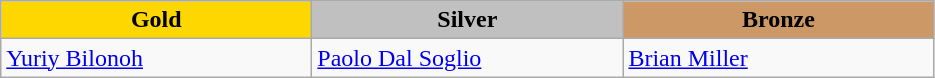<table class="wikitable" style="text-align:left">
<tr align="center">
<td width=200 bgcolor=gold><strong>Gold</strong></td>
<td width=200 bgcolor=silver><strong>Silver</strong></td>
<td width=200 bgcolor=CC9966><strong>Bronze</strong></td>
</tr>
<tr>
<td><a href='#'>Yuriy Bilonoh</a><br><em></em></td>
<td><a href='#'>Paolo Dal Soglio</a><br><em></em></td>
<td><a href='#'>Brian Miller</a><br><em></em></td>
</tr>
</table>
